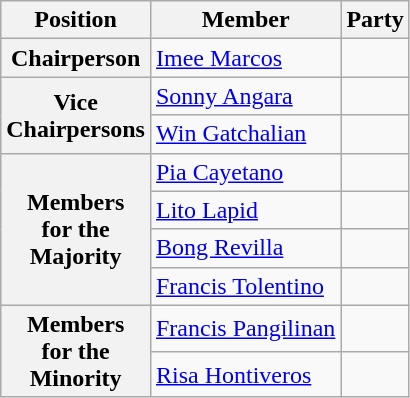<table class="wikitable">
<tr>
<th>Position</th>
<th>Member</th>
<th colspan="2">Party</th>
</tr>
<tr>
<th><strong>Chairperson</strong></th>
<td><a href='#'>Imee Marcos</a></td>
<td></td>
</tr>
<tr>
<th rowspan=2><strong>Vice<br>Chairpersons</strong></th>
<td><a href='#'>Sonny Angara</a></td>
<td></td>
</tr>
<tr>
<td><a href='#'>Win Gatchalian</a></td>
<td></td>
</tr>
<tr>
<th rowspan="4"><strong>Members</strong><br><strong>for the</strong><br><strong>Majority</strong></th>
<td><a href='#'>Pia Cayetano</a></td>
<td></td>
</tr>
<tr>
<td><a href='#'>Lito Lapid</a></td>
<td></td>
</tr>
<tr>
<td><a href='#'>Bong Revilla</a></td>
<td></td>
</tr>
<tr>
<td><a href='#'>Francis Tolentino</a></td>
<td></td>
</tr>
<tr>
<th rowspan=2><strong>Members</strong><br><strong>for the</strong><br><strong>Minority</strong></th>
<td><a href='#'>Francis Pangilinan</a></td>
<td></td>
</tr>
<tr>
<td><a href='#'>Risa Hontiveros</a></td>
<td></td>
</tr>
</table>
